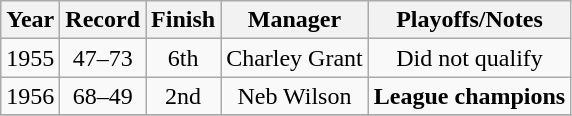<table class="wikitable" style="text-align:center">
<tr>
<th>Year</th>
<th>Record</th>
<th>Finish</th>
<th>Manager</th>
<th>Playoffs/Notes</th>
</tr>
<tr>
<td>1955</td>
<td>47–73</td>
<td>6th</td>
<td>Charley Grant</td>
<td>Did not qualify</td>
</tr>
<tr>
<td>1956</td>
<td>68–49</td>
<td>2nd</td>
<td>Neb Wilson</td>
<td><strong>League champions</strong></td>
</tr>
<tr>
</tr>
</table>
